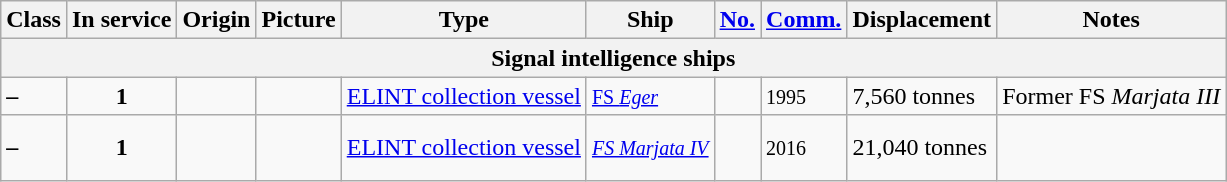<table class="wikitable">
<tr>
<th>Class</th>
<th>In service</th>
<th>Origin</th>
<th>Picture</th>
<th>Type</th>
<th>Ship</th>
<th><a href='#'>No.</a></th>
<th><a href='#'>Comm.</a></th>
<th>Displacement</th>
<th>Notes</th>
</tr>
<tr>
<th colspan="10">Signal intelligence ships</th>
</tr>
<tr>
<td><strong>–</strong></td>
<td style="text-align: center;"><strong>1</strong></td>
<td></td>
<td></td>
<td><a href='#'>ELINT collection vessel</a></td>
<td><a href='#'><small>FS <em>Eger</em></small></a></td>
<td></td>
<td><small>1995</small></td>
<td>7,560 tonnes</td>
<td>Former FS <em>Marjata III</em></td>
</tr>
<tr>
<td><strong>–</strong></td>
<td style="text-align: center;"><strong>1</strong></td>
<td><br><br></td>
<td></td>
<td><a href='#'>ELINT collection vessel</a></td>
<td><a href='#'><em><small>FS Marjata IV</small></em></a></td>
<td></td>
<td><small>2016</small></td>
<td>21,040 tonnes</td>
<td></td>
</tr>
</table>
